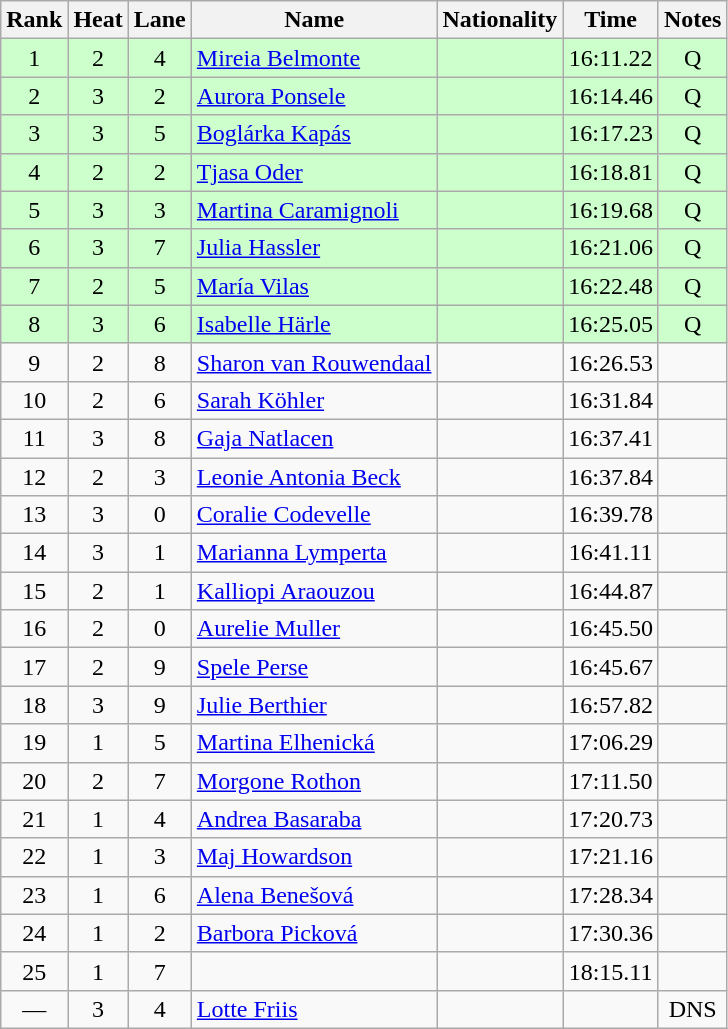<table class="wikitable sortable" style="text-align:center">
<tr>
<th>Rank</th>
<th>Heat</th>
<th>Lane</th>
<th>Name</th>
<th>Nationality</th>
<th>Time</th>
<th>Notes</th>
</tr>
<tr bgcolor=ccffcc>
<td>1</td>
<td>2</td>
<td>4</td>
<td align=left><a href='#'>Mireia Belmonte</a></td>
<td align=left></td>
<td>16:11.22</td>
<td>Q</td>
</tr>
<tr bgcolor=ccffcc>
<td>2</td>
<td>3</td>
<td>2</td>
<td align=left><a href='#'>Aurora Ponsele</a></td>
<td align=left></td>
<td>16:14.46</td>
<td>Q</td>
</tr>
<tr bgcolor=ccffcc>
<td>3</td>
<td>3</td>
<td>5</td>
<td align=left><a href='#'>Boglárka Kapás</a></td>
<td align=left></td>
<td>16:17.23</td>
<td>Q</td>
</tr>
<tr bgcolor=ccffcc>
<td>4</td>
<td>2</td>
<td>2</td>
<td align=left><a href='#'>Tjasa Oder</a></td>
<td align=left></td>
<td>16:18.81</td>
<td>Q</td>
</tr>
<tr bgcolor=ccffcc>
<td>5</td>
<td>3</td>
<td>3</td>
<td align=left><a href='#'>Martina Caramignoli</a></td>
<td align=left></td>
<td>16:19.68</td>
<td>Q</td>
</tr>
<tr bgcolor=ccffcc>
<td>6</td>
<td>3</td>
<td>7</td>
<td align=left><a href='#'>Julia Hassler</a></td>
<td align=left></td>
<td>16:21.06</td>
<td>Q</td>
</tr>
<tr bgcolor=ccffcc>
<td>7</td>
<td>2</td>
<td>5</td>
<td align=left><a href='#'>María Vilas</a></td>
<td align=left></td>
<td>16:22.48</td>
<td>Q</td>
</tr>
<tr bgcolor=ccffcc>
<td>8</td>
<td>3</td>
<td>6</td>
<td align=left><a href='#'>Isabelle Härle</a></td>
<td align=left></td>
<td>16:25.05</td>
<td>Q</td>
</tr>
<tr>
<td>9</td>
<td>2</td>
<td>8</td>
<td align=left><a href='#'>Sharon van Rouwendaal</a></td>
<td align=left></td>
<td>16:26.53</td>
<td></td>
</tr>
<tr>
<td>10</td>
<td>2</td>
<td>6</td>
<td align=left><a href='#'>Sarah Köhler</a></td>
<td align=left></td>
<td>16:31.84</td>
<td></td>
</tr>
<tr>
<td>11</td>
<td>3</td>
<td>8</td>
<td align=left><a href='#'>Gaja Natlacen</a></td>
<td align=left></td>
<td>16:37.41</td>
<td></td>
</tr>
<tr>
<td>12</td>
<td>2</td>
<td>3</td>
<td align=left><a href='#'>Leonie Antonia Beck</a></td>
<td align=left></td>
<td>16:37.84</td>
<td></td>
</tr>
<tr>
<td>13</td>
<td>3</td>
<td>0</td>
<td align=left><a href='#'>Coralie Codevelle</a></td>
<td align=left></td>
<td>16:39.78</td>
<td></td>
</tr>
<tr>
<td>14</td>
<td>3</td>
<td>1</td>
<td align=left><a href='#'>Marianna Lymperta</a></td>
<td align=left></td>
<td>16:41.11</td>
<td></td>
</tr>
<tr>
<td>15</td>
<td>2</td>
<td>1</td>
<td align=left><a href='#'>Kalliopi Araouzou</a></td>
<td align=left></td>
<td>16:44.87</td>
<td></td>
</tr>
<tr>
<td>16</td>
<td>2</td>
<td>0</td>
<td align=left><a href='#'>Aurelie Muller</a></td>
<td align=left></td>
<td>16:45.50</td>
<td></td>
</tr>
<tr>
<td>17</td>
<td>2</td>
<td>9</td>
<td align=left><a href='#'>Spele Perse</a></td>
<td align=left></td>
<td>16:45.67</td>
<td></td>
</tr>
<tr>
<td>18</td>
<td>3</td>
<td>9</td>
<td align=left><a href='#'>Julie Berthier</a></td>
<td align=left></td>
<td>16:57.82</td>
<td></td>
</tr>
<tr>
<td>19</td>
<td>1</td>
<td>5</td>
<td align=left><a href='#'>Martina Elhenická</a></td>
<td align=left></td>
<td>17:06.29</td>
<td></td>
</tr>
<tr>
<td>20</td>
<td>2</td>
<td>7</td>
<td align=left><a href='#'>Morgone Rothon</a></td>
<td align=left></td>
<td>17:11.50</td>
<td></td>
</tr>
<tr>
<td>21</td>
<td>1</td>
<td>4</td>
<td align=left><a href='#'>Andrea Basaraba</a></td>
<td align=left></td>
<td>17:20.73</td>
<td></td>
</tr>
<tr>
<td>22</td>
<td>1</td>
<td>3</td>
<td align=left><a href='#'>Maj Howardson</a></td>
<td align=left></td>
<td>17:21.16</td>
<td></td>
</tr>
<tr>
<td>23</td>
<td>1</td>
<td>6</td>
<td align=left><a href='#'>Alena Benešová</a></td>
<td align=left></td>
<td>17:28.34</td>
<td></td>
</tr>
<tr>
<td>24</td>
<td>1</td>
<td>2</td>
<td align=left><a href='#'>Barbora Picková</a></td>
<td align=left></td>
<td>17:30.36</td>
<td></td>
</tr>
<tr>
<td>25</td>
<td>1</td>
<td>7</td>
<td align=left></td>
<td align=left></td>
<td>18:15.11</td>
<td></td>
</tr>
<tr>
<td>—</td>
<td>3</td>
<td>4</td>
<td align=left><a href='#'>Lotte Friis</a></td>
<td align=left></td>
<td></td>
<td>DNS</td>
</tr>
</table>
